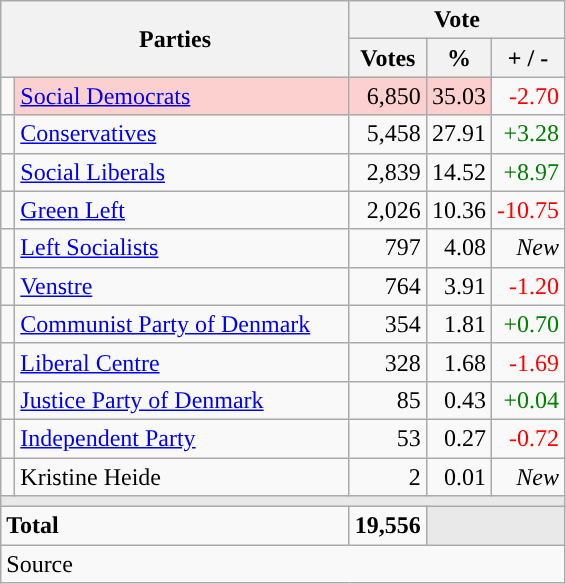<table class="wikitable" style="text-align:right;">
<tr>
<th style="text-align:centre;" rowspan="2" colspan="2" width="225">Parties</th>
<th colspan="3">Vote</th>
</tr>
<tr>
<th width="15">Votes</th>
<th width="15">%</th>
<th width="15">+ / -</th>
</tr>
<tr>
<td width="2" style="color:inherit;background:"></td>
<td bgcolor=#fbd0ce  align="left"><a href='#'>Social Democrats</a></td>
<td bgcolor=#fbd0ce>6,850</td>
<td bgcolor=#fbd0ce>35.03</td>
<td style=color:red;>-2.70</td>
</tr>
<tr>
<td width="2" style="color:inherit;background:"></td>
<td align="left"><a href='#'>Conservatives</a></td>
<td>5,458</td>
<td>27.91</td>
<td style=color:green;>+3.28</td>
</tr>
<tr>
<td width="2" style="color:inherit;background:"></td>
<td align="left"><a href='#'>Social Liberals</a></td>
<td>2,839</td>
<td>14.52</td>
<td style=color:green;>+8.97</td>
</tr>
<tr>
<td width="2" style="color:inherit;background:"></td>
<td align="left"><a href='#'>Green Left</a></td>
<td>2,026</td>
<td>10.36</td>
<td style=color:red;>-10.75</td>
</tr>
<tr>
<td width="2" style="color:inherit;background:"></td>
<td align="left"><a href='#'>Left Socialists</a></td>
<td>797</td>
<td>4.08</td>
<td><em>New</em></td>
</tr>
<tr>
<td width="2" style="color:inherit;background:"></td>
<td align="left"><a href='#'>Venstre</a></td>
<td>764</td>
<td>3.91</td>
<td style=color:red;>-1.20</td>
</tr>
<tr>
<td width="2" style="color:inherit;background:"></td>
<td align="left"><a href='#'>Communist Party of Denmark</a></td>
<td>354</td>
<td>1.81</td>
<td style=color:green;>+0.70</td>
</tr>
<tr>
<td width="2" style="color:inherit;background:"></td>
<td align="left"><a href='#'>Liberal Centre</a></td>
<td>328</td>
<td>1.68</td>
<td style=color:red;>-1.69</td>
</tr>
<tr>
<td width="2" style="color:inherit;background:"></td>
<td align="left"><a href='#'>Justice Party of Denmark</a></td>
<td>85</td>
<td>0.43</td>
<td style=color:green;>+0.04</td>
</tr>
<tr>
<td width="2" style="color:inherit;background:"></td>
<td align="left"><a href='#'>Independent Party</a></td>
<td>53</td>
<td>0.27</td>
<td style=color:red;>-0.72</td>
</tr>
<tr>
<td width="2" style="color:inherit;background:"></td>
<td align="left">Kristine Heide</td>
<td>2</td>
<td>0.01</td>
<td><em>New</em></td>
</tr>
<tr>
<td colspan="7" bgcolor="#E9E9E9"></td>
</tr>
<tr>
<td align="left" colspan="2"><strong>Total</strong></td>
<td><strong>19,556</strong></td>
<td bgcolor="#E9E9E9" colspan="2"></td>
</tr>
<tr>
<td align="left" colspan="6">Source</td>
</tr>
</table>
